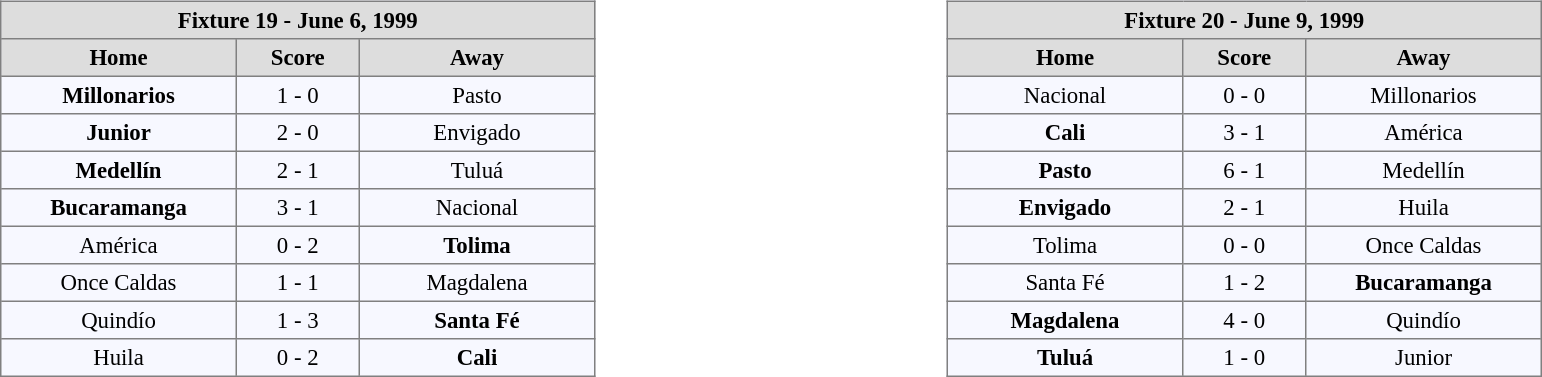<table width=100%>
<tr>
<td valign=top width=50% align=left><br><table align=center bgcolor="#f7f8ff" cellpadding="3" cellspacing="0" border="1" style="font-size: 95%; border: gray solid 1px; border-collapse: collapse;">
<tr align=center bgcolor=#DDDDDD style="color:black;">
<th colspan=3 align=center>Fixture 19 - June 6, 1999</th>
</tr>
<tr align=center bgcolor=#DDDDDD style="color:black;">
<th width="150">Home</th>
<th width="75">Score</th>
<th width="150">Away</th>
</tr>
<tr align=center>
<td><strong>Millonarios</strong></td>
<td>1 - 0</td>
<td>Pasto</td>
</tr>
<tr align=center>
<td><strong>Junior</strong></td>
<td>2 - 0</td>
<td>Envigado</td>
</tr>
<tr align=center>
<td><strong>Medellín</strong></td>
<td>2 - 1</td>
<td>Tuluá</td>
</tr>
<tr align=center>
<td><strong>Bucaramanga</strong></td>
<td>3 - 1</td>
<td>Nacional</td>
</tr>
<tr align=center>
<td>América</td>
<td>0 - 2</td>
<td><strong>Tolima</strong></td>
</tr>
<tr align=center>
<td>Once Caldas</td>
<td>1 - 1</td>
<td>Magdalena</td>
</tr>
<tr align=center>
<td>Quindío</td>
<td>1 - 3</td>
<td><strong>Santa Fé</strong></td>
</tr>
<tr align=center>
<td>Huila</td>
<td>0 - 2</td>
<td><strong>Cali</strong></td>
</tr>
</table>
</td>
<td valign=top width=50% align=left><br><table align=center bgcolor="#f7f8ff" cellpadding="3" cellspacing="0" border="1" style="font-size: 95%; border: gray solid 1px; border-collapse: collapse;">
<tr align=center bgcolor=#DDDDDD style="color:black;">
<th colspan=3 align=center>Fixture 20 - June 9, 1999</th>
</tr>
<tr align=center bgcolor=#DDDDDD style="color:black;">
<th width="150">Home</th>
<th width="75">Score</th>
<th width="150">Away</th>
</tr>
<tr align=center>
<td>Nacional</td>
<td>0 - 0</td>
<td>Millonarios</td>
</tr>
<tr align=center>
<td><strong>Cali</strong></td>
<td>3 - 1</td>
<td>América</td>
</tr>
<tr align=center>
<td><strong>Pasto</strong></td>
<td>6 - 1</td>
<td>Medellín</td>
</tr>
<tr align=center>
<td><strong>Envigado </strong></td>
<td>2 - 1</td>
<td>Huila</td>
</tr>
<tr align=center>
<td>Tolima</td>
<td>0 - 0</td>
<td>Once Caldas</td>
</tr>
<tr align=center>
<td>Santa Fé</td>
<td>1 - 2</td>
<td><strong>Bucaramanga</strong></td>
</tr>
<tr align=center>
<td><strong>Magdalena </strong></td>
<td>4 - 0</td>
<td>Quindío</td>
</tr>
<tr align=center>
<td><strong>Tuluá</strong></td>
<td>1 - 0</td>
<td>Junior</td>
</tr>
</table>
</td>
</tr>
</table>
